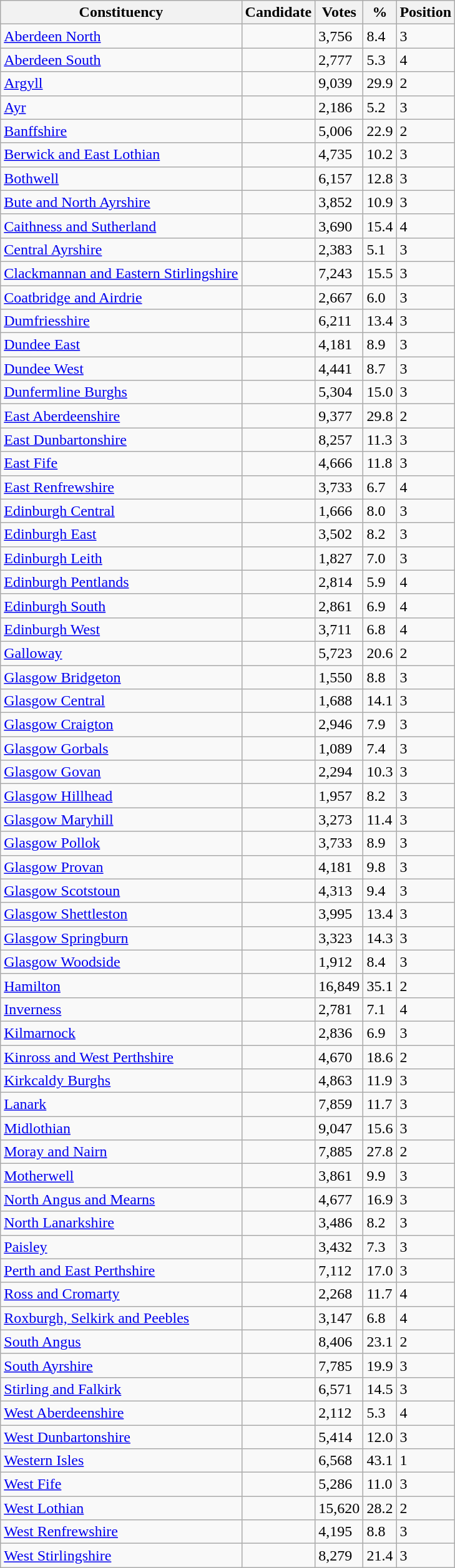<table class="wikitable sortable">
<tr>
<th>Constituency</th>
<th>Candidate</th>
<th>Votes</th>
<th>%</th>
<th>Position</th>
</tr>
<tr>
<td><a href='#'>Aberdeen North</a></td>
<td></td>
<td>3,756</td>
<td>8.4</td>
<td>3</td>
</tr>
<tr>
<td><a href='#'>Aberdeen South</a></td>
<td></td>
<td>2,777</td>
<td>5.3</td>
<td>4</td>
</tr>
<tr>
<td><a href='#'>Argyll</a></td>
<td></td>
<td>9,039</td>
<td>29.9</td>
<td>2</td>
</tr>
<tr>
<td><a href='#'>Ayr</a></td>
<td></td>
<td>2,186</td>
<td>5.2</td>
<td>3</td>
</tr>
<tr>
<td><a href='#'>Banffshire</a></td>
<td></td>
<td>5,006</td>
<td>22.9</td>
<td>2</td>
</tr>
<tr>
<td><a href='#'>Berwick and East Lothian</a></td>
<td></td>
<td>4,735</td>
<td>10.2</td>
<td>3</td>
</tr>
<tr>
<td><a href='#'>Bothwell</a></td>
<td></td>
<td>6,157</td>
<td>12.8</td>
<td>3</td>
</tr>
<tr>
<td><a href='#'>Bute and North Ayrshire</a></td>
<td></td>
<td>3,852</td>
<td>10.9</td>
<td>3</td>
</tr>
<tr>
<td><a href='#'>Caithness and Sutherland</a></td>
<td></td>
<td>3,690</td>
<td>15.4</td>
<td>4</td>
</tr>
<tr>
<td><a href='#'>Central Ayrshire</a></td>
<td></td>
<td>2,383</td>
<td>5.1</td>
<td>3</td>
</tr>
<tr>
<td><a href='#'>Clackmannan and Eastern Stirlingshire</a></td>
<td></td>
<td>7,243</td>
<td>15.5</td>
<td>3</td>
</tr>
<tr>
<td><a href='#'>Coatbridge and Airdrie</a></td>
<td></td>
<td>2,667</td>
<td>6.0</td>
<td>3</td>
</tr>
<tr>
<td><a href='#'>Dumfriesshire</a></td>
<td></td>
<td>6,211</td>
<td>13.4</td>
<td>3</td>
</tr>
<tr>
<td><a href='#'>Dundee East</a></td>
<td></td>
<td>4,181</td>
<td>8.9</td>
<td>3</td>
</tr>
<tr>
<td><a href='#'>Dundee West</a></td>
<td></td>
<td>4,441</td>
<td>8.7</td>
<td>3</td>
</tr>
<tr>
<td><a href='#'>Dunfermline Burghs</a></td>
<td></td>
<td>5,304</td>
<td>15.0</td>
<td>3</td>
</tr>
<tr>
<td><a href='#'>East Aberdeenshire</a></td>
<td></td>
<td>9,377</td>
<td>29.8</td>
<td>2</td>
</tr>
<tr>
<td><a href='#'>East Dunbartonshire</a></td>
<td></td>
<td>8,257</td>
<td>11.3</td>
<td>3</td>
</tr>
<tr>
<td><a href='#'>East Fife</a></td>
<td></td>
<td>4,666</td>
<td>11.8</td>
<td>3</td>
</tr>
<tr>
<td><a href='#'>East Renfrewshire</a></td>
<td></td>
<td>3,733</td>
<td>6.7</td>
<td>4</td>
</tr>
<tr>
<td><a href='#'>Edinburgh Central</a></td>
<td></td>
<td>1,666</td>
<td>8.0</td>
<td>3</td>
</tr>
<tr>
<td><a href='#'>Edinburgh East</a></td>
<td></td>
<td>3,502</td>
<td>8.2</td>
<td>3</td>
</tr>
<tr>
<td><a href='#'>Edinburgh Leith</a></td>
<td></td>
<td>1,827</td>
<td>7.0</td>
<td>3</td>
</tr>
<tr>
<td><a href='#'>Edinburgh Pentlands</a></td>
<td></td>
<td>2,814</td>
<td>5.9</td>
<td>4</td>
</tr>
<tr>
<td><a href='#'>Edinburgh South</a></td>
<td></td>
<td>2,861</td>
<td>6.9</td>
<td>4</td>
</tr>
<tr>
<td><a href='#'>Edinburgh West</a></td>
<td></td>
<td>3,711</td>
<td>6.8</td>
<td>4</td>
</tr>
<tr>
<td><a href='#'>Galloway</a></td>
<td></td>
<td>5,723</td>
<td>20.6</td>
<td>2</td>
</tr>
<tr>
<td><a href='#'>Glasgow Bridgeton</a></td>
<td></td>
<td>1,550</td>
<td>8.8</td>
<td>3</td>
</tr>
<tr>
<td><a href='#'>Glasgow Central</a></td>
<td></td>
<td>1,688</td>
<td>14.1</td>
<td>3</td>
</tr>
<tr>
<td><a href='#'>Glasgow Craigton</a></td>
<td></td>
<td>2,946</td>
<td>7.9</td>
<td>3</td>
</tr>
<tr>
<td><a href='#'>Glasgow Gorbals</a></td>
<td></td>
<td>1,089</td>
<td>7.4</td>
<td>3</td>
</tr>
<tr>
<td><a href='#'>Glasgow Govan</a></td>
<td></td>
<td>2,294</td>
<td>10.3</td>
<td>3</td>
</tr>
<tr>
<td><a href='#'>Glasgow Hillhead</a></td>
<td></td>
<td>1,957</td>
<td>8.2</td>
<td>3</td>
</tr>
<tr>
<td><a href='#'>Glasgow Maryhill</a></td>
<td></td>
<td>3,273</td>
<td>11.4</td>
<td>3</td>
</tr>
<tr>
<td><a href='#'>Glasgow Pollok</a></td>
<td></td>
<td>3,733</td>
<td>8.9</td>
<td>3</td>
</tr>
<tr>
<td><a href='#'>Glasgow Provan</a></td>
<td></td>
<td>4,181</td>
<td>9.8</td>
<td>3</td>
</tr>
<tr>
<td><a href='#'>Glasgow Scotstoun</a></td>
<td></td>
<td>4,313</td>
<td>9.4</td>
<td>3</td>
</tr>
<tr>
<td><a href='#'>Glasgow Shettleston</a></td>
<td></td>
<td>3,995</td>
<td>13.4</td>
<td>3</td>
</tr>
<tr>
<td><a href='#'>Glasgow Springburn</a></td>
<td></td>
<td>3,323</td>
<td>14.3</td>
<td>3</td>
</tr>
<tr>
<td><a href='#'>Glasgow Woodside</a></td>
<td></td>
<td>1,912</td>
<td>8.4</td>
<td>3</td>
</tr>
<tr>
<td><a href='#'>Hamilton</a></td>
<td></td>
<td>16,849</td>
<td>35.1</td>
<td>2</td>
</tr>
<tr>
<td><a href='#'>Inverness</a></td>
<td></td>
<td>2,781</td>
<td>7.1</td>
<td>4</td>
</tr>
<tr>
<td><a href='#'>Kilmarnock</a></td>
<td></td>
<td>2,836</td>
<td>6.9</td>
<td>3</td>
</tr>
<tr>
<td><a href='#'>Kinross and West Perthshire</a></td>
<td></td>
<td>4,670</td>
<td>18.6</td>
<td>2</td>
</tr>
<tr>
<td><a href='#'>Kirkcaldy Burghs</a></td>
<td></td>
<td>4,863</td>
<td>11.9</td>
<td>3</td>
</tr>
<tr>
<td><a href='#'>Lanark</a></td>
<td></td>
<td>7,859</td>
<td>11.7</td>
<td>3</td>
</tr>
<tr>
<td><a href='#'>Midlothian</a></td>
<td></td>
<td>9,047</td>
<td>15.6</td>
<td>3</td>
</tr>
<tr>
<td><a href='#'>Moray and Nairn</a></td>
<td></td>
<td>7,885</td>
<td>27.8</td>
<td>2</td>
</tr>
<tr>
<td><a href='#'>Motherwell</a></td>
<td></td>
<td>3,861</td>
<td>9.9</td>
<td>3</td>
</tr>
<tr>
<td><a href='#'>North Angus and Mearns</a></td>
<td></td>
<td>4,677</td>
<td>16.9</td>
<td>3</td>
</tr>
<tr>
<td><a href='#'>North Lanarkshire</a></td>
<td></td>
<td>3,486</td>
<td>8.2</td>
<td>3</td>
</tr>
<tr>
<td><a href='#'>Paisley</a></td>
<td></td>
<td>3,432</td>
<td>7.3</td>
<td>3</td>
</tr>
<tr>
<td><a href='#'>Perth and East Perthshire</a></td>
<td></td>
<td>7,112</td>
<td>17.0</td>
<td>3</td>
</tr>
<tr>
<td><a href='#'>Ross and Cromarty</a></td>
<td></td>
<td>2,268</td>
<td>11.7</td>
<td>4</td>
</tr>
<tr>
<td><a href='#'>Roxburgh, Selkirk and Peebles</a></td>
<td></td>
<td>3,147</td>
<td>6.8</td>
<td>4</td>
</tr>
<tr>
<td><a href='#'>South Angus</a></td>
<td></td>
<td>8,406</td>
<td>23.1</td>
<td>2</td>
</tr>
<tr>
<td><a href='#'>South Ayrshire</a></td>
<td></td>
<td>7,785</td>
<td>19.9</td>
<td>3</td>
</tr>
<tr>
<td><a href='#'>Stirling and Falkirk</a></td>
<td></td>
<td>6,571</td>
<td>14.5</td>
<td>3</td>
</tr>
<tr>
<td><a href='#'>West Aberdeenshire</a></td>
<td></td>
<td>2,112</td>
<td>5.3</td>
<td>4</td>
</tr>
<tr>
<td><a href='#'>West Dunbartonshire</a></td>
<td></td>
<td>5,414</td>
<td>12.0</td>
<td>3</td>
</tr>
<tr>
<td><a href='#'>Western Isles</a></td>
<td></td>
<td>6,568</td>
<td>43.1</td>
<td>1</td>
</tr>
<tr>
<td><a href='#'>West Fife</a></td>
<td></td>
<td>5,286</td>
<td>11.0</td>
<td>3</td>
</tr>
<tr>
<td><a href='#'>West Lothian</a></td>
<td></td>
<td>15,620</td>
<td>28.2</td>
<td>2</td>
</tr>
<tr>
<td><a href='#'>West Renfrewshire</a></td>
<td></td>
<td>4,195</td>
<td>8.8</td>
<td>3</td>
</tr>
<tr>
<td><a href='#'>West Stirlingshire</a></td>
<td></td>
<td>8,279</td>
<td>21.4</td>
<td>3</td>
</tr>
</table>
